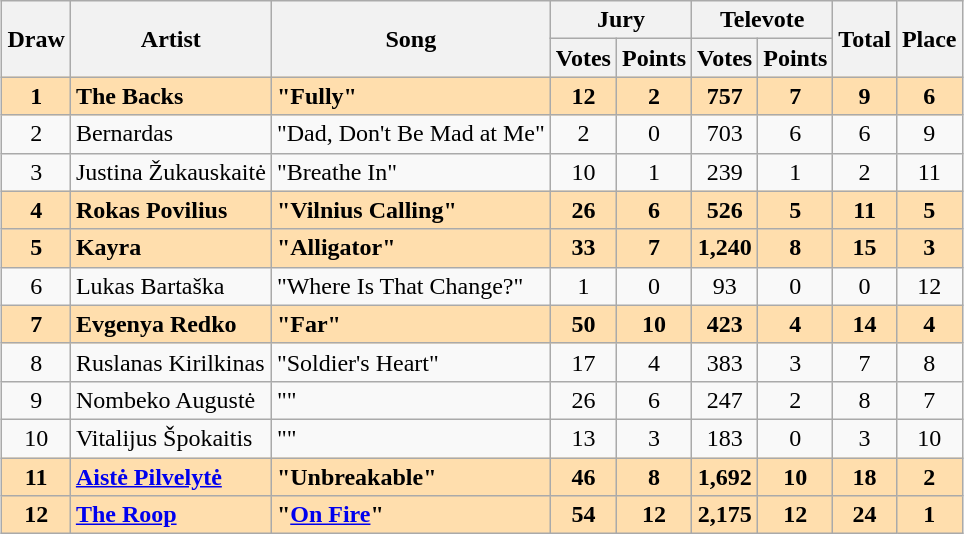<table class="sortable wikitable" style="margin: 1em auto 1em auto; text-align:center">
<tr>
<th rowspan="2">Draw</th>
<th rowspan="2">Artist</th>
<th rowspan="2">Song</th>
<th colspan="2">Jury</th>
<th colspan="2">Televote</th>
<th rowspan="2">Total</th>
<th rowspan="2">Place</th>
</tr>
<tr>
<th>Votes</th>
<th>Points</th>
<th>Votes</th>
<th>Points</th>
</tr>
<tr style="font-weight:bold; background:#FFDEAD;">
<td>1</td>
<td align="left" data-sort-value="Backs, The">The Backs</td>
<td align="left">"Fully"</td>
<td>12</td>
<td>2</td>
<td>757</td>
<td>7</td>
<td>9</td>
<td>6</td>
</tr>
<tr>
<td>2</td>
<td align="left">Bernardas</td>
<td align="left">"Dad, Don't Be Mad at Me"</td>
<td>2</td>
<td>0</td>
<td>703</td>
<td>6</td>
<td>6</td>
<td>9</td>
</tr>
<tr>
<td>3</td>
<td align="left">Justina Žukauskaitė</td>
<td align="left">"Breathe In"</td>
<td>10</td>
<td>1</td>
<td>239</td>
<td>1</td>
<td>2</td>
<td>11</td>
</tr>
<tr style="font-weight:bold; background:#FFDEAD;">
<td>4</td>
<td align="left">Rokas Povilius</td>
<td align="left">"Vilnius Calling"</td>
<td>26</td>
<td>6</td>
<td>526</td>
<td>5</td>
<td>11</td>
<td>5</td>
</tr>
<tr style="font-weight:bold; background:#FFDEAD;">
<td>5</td>
<td align="left">Kayra</td>
<td align="left">"Alligator"</td>
<td>33</td>
<td>7</td>
<td>1,240</td>
<td>8</td>
<td>15</td>
<td>3</td>
</tr>
<tr>
<td>6</td>
<td align="left">Lukas Bartaška</td>
<td align="left">"Where Is That Change?"</td>
<td>1</td>
<td>0</td>
<td>93</td>
<td>0</td>
<td>0</td>
<td>12</td>
</tr>
<tr style="font-weight:bold; background:#FFDEAD;">
<td>7</td>
<td align="left">Evgenya Redko</td>
<td align="left">"Far"</td>
<td>50</td>
<td>10</td>
<td>423</td>
<td>4</td>
<td>14</td>
<td>4</td>
</tr>
<tr>
<td>8</td>
<td align="left">Ruslanas Kirilkinas</td>
<td align="left">"Soldier's Heart"</td>
<td>17</td>
<td>4</td>
<td>383</td>
<td>3</td>
<td>7</td>
<td>8</td>
</tr>
<tr>
<td>9</td>
<td align="left">Nombeko Augustė</td>
<td align="left">""</td>
<td>26</td>
<td>6</td>
<td>247</td>
<td>2</td>
<td>8</td>
<td>7</td>
</tr>
<tr>
<td>10</td>
<td align="left">Vitalijus Špokaitis</td>
<td align="left">""</td>
<td>13</td>
<td>3</td>
<td>183</td>
<td>0</td>
<td>3</td>
<td>10</td>
</tr>
<tr style="font-weight:bold; background:#FFDEAD;">
<td>11</td>
<td align="left"><a href='#'>Aistė Pilvelytė</a></td>
<td align="left">"Unbreakable"</td>
<td>46</td>
<td>8</td>
<td>1,692</td>
<td>10</td>
<td>18</td>
<td>2</td>
</tr>
<tr style="font-weight:bold; background:#FFDEAD;">
<td>12</td>
<td align="left" data-sort-value="Roop, The"><a href='#'>The Roop</a></td>
<td align="left">"<a href='#'>On Fire</a>"</td>
<td>54</td>
<td>12</td>
<td>2,175</td>
<td>12</td>
<td>24</td>
<td>1</td>
</tr>
</table>
